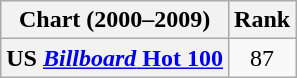<table class="wikitable plainrowheaders" style="text-align:center">
<tr>
<th>Chart (2000–2009)</th>
<th>Rank</th>
</tr>
<tr>
<th scope="row">US <a href='#'><em>Billboard</em> Hot 100</a></th>
<td align="center">87</td>
</tr>
</table>
